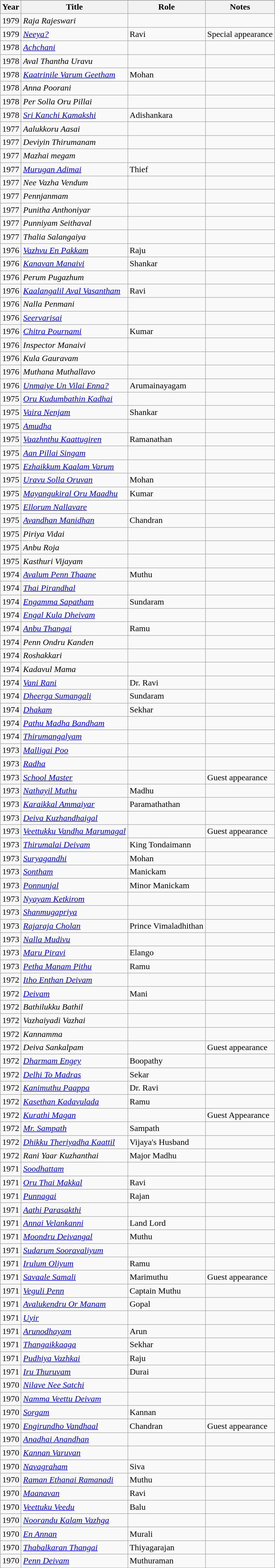<table class="wikitable sortable">
<tr style="background:#000;">
<th>Year</th>
<th>Title</th>
<th>Role</th>
<th>Notes</th>
</tr>
<tr>
<td>1979</td>
<td><em>Raja Rajeswari</em></td>
<td></td>
<td></td>
</tr>
<tr>
<td>1979</td>
<td><em><a href='#'>Neeya?</a></em></td>
<td>Ravi</td>
<td>Special appearance</td>
</tr>
<tr>
<td>1978</td>
<td><em><a href='#'>Achchani</a></em></td>
<td></td>
<td></td>
</tr>
<tr>
<td>1978</td>
<td><em>Aval Thantha Uravu</em></td>
<td></td>
<td></td>
</tr>
<tr>
<td>1978</td>
<td><em><a href='#'>Kaatrinile Varum Geetham</a></em></td>
<td>Mohan</td>
<td></td>
</tr>
<tr>
<td>1978</td>
<td><em>Anna Poorani</em></td>
<td></td>
<td></td>
</tr>
<tr>
<td>1978</td>
<td><em>Per Solla Oru Pillai</em></td>
<td></td>
<td></td>
</tr>
<tr>
<td>1978</td>
<td><em><a href='#'>Sri Kanchi Kamakshi</a></em></td>
<td>Adishankara</td>
<td></td>
</tr>
<tr>
<td>1977</td>
<td><em>Aalukkoru Aasai</em></td>
<td></td>
<td></td>
</tr>
<tr>
<td>1977</td>
<td><em>Deviyin Thirumanam</em></td>
<td></td>
<td></td>
</tr>
<tr>
<td>1977</td>
<td><em>Mazhai megam</em></td>
<td></td>
<td></td>
</tr>
<tr>
<td>1977</td>
<td><em><a href='#'>Murugan Adimai</a></em></td>
<td>Thief</td>
<td></td>
</tr>
<tr>
<td>1977</td>
<td><em>Nee Vazha Vendum</em></td>
<td></td>
<td></td>
</tr>
<tr>
<td>1977</td>
<td><em>Pennjanmam</em></td>
<td></td>
<td></td>
</tr>
<tr>
<td>1977</td>
<td><em>Punitha Anthoniyar</em></td>
<td></td>
<td></td>
</tr>
<tr>
<td>1977</td>
<td><em>Punniyam Seithaval</em></td>
<td></td>
<td></td>
</tr>
<tr>
<td>1977</td>
<td><em>Thalia Salangaiya</em></td>
<td></td>
<td></td>
</tr>
<tr>
<td>1976</td>
<td><em><a href='#'>Vazhvu En Pakkam</a></em></td>
<td>Raju</td>
<td></td>
</tr>
<tr>
<td>1976</td>
<td><em><a href='#'>Kanavan Manaivi</a></em></td>
<td>Shankar</td>
<td></td>
</tr>
<tr>
<td>1976</td>
<td><em>Perum Pugazhum</em></td>
<td></td>
<td></td>
</tr>
<tr>
<td>1976</td>
<td><em><a href='#'>Kaalangalil Aval Vasantham</a></em></td>
<td>Ravi</td>
<td></td>
</tr>
<tr>
<td>1976</td>
<td><em>Nalla Penmani</em></td>
<td></td>
<td></td>
</tr>
<tr>
<td>1976</td>
<td><em><a href='#'>Seervarisai</a></em></td>
<td></td>
<td></td>
</tr>
<tr>
<td>1976</td>
<td><em><a href='#'>Chitra Pournami</a></em></td>
<td>Kumar</td>
<td></td>
</tr>
<tr>
<td>1976</td>
<td><em>Inspector Manaivi</em></td>
<td></td>
<td></td>
</tr>
<tr>
<td>1976</td>
<td><em>Kula Gauravam</em></td>
<td></td>
<td></td>
</tr>
<tr>
<td>1976</td>
<td><em>Muthana Muthallavo</em></td>
<td></td>
<td></td>
</tr>
<tr>
<td>1976</td>
<td><em><a href='#'>Unmaiye Un Vilai Enna?</a></em></td>
<td>Arumainayagam</td>
<td></td>
</tr>
<tr>
<td>1975</td>
<td><em><a href='#'>Oru Kudumbathin Kadhai</a></em></td>
<td></td>
<td></td>
</tr>
<tr>
<td>1975</td>
<td><em><a href='#'>Vaira Nenjam</a></em></td>
<td>Shankar</td>
<td></td>
</tr>
<tr>
<td>1975</td>
<td><em><a href='#'>Amudha</a></em></td>
<td></td>
<td></td>
</tr>
<tr>
<td>1975</td>
<td><em><a href='#'>Vaazhnthu Kaattugiren</a></em></td>
<td>Ramanathan</td>
<td></td>
</tr>
<tr>
<td>1975</td>
<td><em><a href='#'>Aan Pillai Singam</a></em></td>
<td></td>
<td></td>
</tr>
<tr>
<td>1975</td>
<td><em><a href='#'>Ezhaikkum Kaalam Varum</a></em></td>
<td></td>
<td></td>
</tr>
<tr>
<td>1975</td>
<td><em><a href='#'>Uravu Solla Oruvan</a></em></td>
<td>Mohan</td>
<td></td>
</tr>
<tr>
<td>1975</td>
<td><em><a href='#'>Mayangukiral Oru Maadhu</a></em></td>
<td>Kumar</td>
<td></td>
</tr>
<tr>
<td>1975</td>
<td><em><a href='#'>Ellorum Nallavare</a></em></td>
<td></td>
<td></td>
</tr>
<tr>
<td>1975</td>
<td><em><a href='#'>Avandhan Manidhan</a></em></td>
<td>Chandran</td>
<td></td>
</tr>
<tr>
<td>1975</td>
<td><em>Piriya Vidai</em></td>
<td></td>
<td></td>
</tr>
<tr>
<td>1975</td>
<td><em>Anbu Roja</em></td>
<td></td>
<td></td>
</tr>
<tr>
<td>1975</td>
<td><em>Kasthuri Vijayam</em></td>
<td></td>
<td></td>
</tr>
<tr>
<td>1974</td>
<td><em><a href='#'>Avalum Penn Thaane</a></em></td>
<td>Muthu</td>
<td></td>
</tr>
<tr>
<td>1974</td>
<td><em><a href='#'>Thai Pirandhal</a></em></td>
<td></td>
<td></td>
</tr>
<tr>
<td>1974</td>
<td><em><a href='#'>Engamma Sapatham</a></em></td>
<td>Sundaram</td>
<td></td>
</tr>
<tr>
<td>1974</td>
<td><em><a href='#'>Engal Kula Dheivam</a></em></td>
<td></td>
<td></td>
</tr>
<tr>
<td>1974</td>
<td><em><a href='#'>Anbu Thangai</a></em></td>
<td>Ramu</td>
<td></td>
</tr>
<tr>
<td>1974</td>
<td><em>Penn Ondru Kanden</em></td>
<td></td>
<td></td>
</tr>
<tr>
<td>1974</td>
<td><em>Roshakkari</em></td>
<td></td>
<td></td>
</tr>
<tr>
<td>1974</td>
<td><em>Kadavul Mama</em></td>
<td></td>
<td></td>
</tr>
<tr>
<td>1974</td>
<td><em><a href='#'>Vani Rani</a></em></td>
<td>Dr. Ravi</td>
<td></td>
</tr>
<tr>
<td>1974</td>
<td><em><a href='#'>Dheerga Sumangali</a></em></td>
<td>Sundaram</td>
<td></td>
</tr>
<tr>
<td>1974</td>
<td><em><a href='#'>Dhakam</a></em></td>
<td>Sekhar</td>
<td></td>
</tr>
<tr>
<td>1974</td>
<td><em><a href='#'>Pathu Madha Bandham</a></em></td>
<td></td>
<td></td>
</tr>
<tr>
<td>1974</td>
<td><em><a href='#'>Thirumangalyam</a></em></td>
<td></td>
<td></td>
</tr>
<tr>
<td>1973</td>
<td><em><a href='#'>Malligai Poo</a></em></td>
<td></td>
<td></td>
</tr>
<tr>
<td>1973</td>
<td><a href='#'><em>Radha</em></a></td>
<td></td>
<td></td>
</tr>
<tr>
<td>1973</td>
<td><a href='#'><em>School Master</em></a></td>
<td></td>
<td>Guest appearance</td>
</tr>
<tr>
<td>1973</td>
<td><em><a href='#'>Nathayil Muthu</a></em></td>
<td>Madhu</td>
<td></td>
</tr>
<tr>
<td>1973</td>
<td><em><a href='#'>Karaikkal Ammaiyar</a></em></td>
<td>Paramathathan</td>
<td></td>
</tr>
<tr>
<td>1973</td>
<td><em><a href='#'>Deiva Kuzhandhaigal</a></em></td>
<td></td>
<td></td>
</tr>
<tr>
<td>1973</td>
<td><em><a href='#'>Veettukku Vandha Marumagal</a></em></td>
<td></td>
<td>Guest appearance</td>
</tr>
<tr>
<td>1973</td>
<td><em><a href='#'>Thirumalai Deivam</a></em></td>
<td>King Tondaimann</td>
<td></td>
</tr>
<tr>
<td>1973</td>
<td><em><a href='#'>Suryagandhi</a></em></td>
<td>Mohan</td>
<td></td>
</tr>
<tr>
<td>1973</td>
<td><em><a href='#'>Sontham</a></em></td>
<td>Manickam</td>
<td></td>
</tr>
<tr>
<td>1973</td>
<td><em><a href='#'>Ponnunjal</a></em></td>
<td>Minor Manickam</td>
<td></td>
</tr>
<tr>
<td>1973</td>
<td><em><a href='#'>Nyayam Ketkirom</a></em></td>
<td></td>
<td></td>
</tr>
<tr>
<td>1973</td>
<td><em><a href='#'>Shanmugapriya</a></em></td>
<td></td>
<td></td>
</tr>
<tr>
<td>1973</td>
<td><em><a href='#'>Rajaraja Cholan</a></em></td>
<td>Prince Vimaladhithan</td>
<td></td>
</tr>
<tr>
<td>1973</td>
<td><em><a href='#'>Nalla Mudivu</a></em></td>
<td></td>
<td></td>
</tr>
<tr>
<td>1973</td>
<td><em><a href='#'>Maru Piravi</a></em></td>
<td>Elango</td>
<td></td>
</tr>
<tr>
<td>1973</td>
<td><em><a href='#'>Petha Manam Pithu</a></em></td>
<td>Ramu</td>
<td></td>
</tr>
<tr>
<td>1972</td>
<td><em><a href='#'>Itho Enthan Deivam</a></em></td>
<td></td>
<td></td>
</tr>
<tr>
<td>1972</td>
<td><em><a href='#'>Deivam</a></em></td>
<td>Mani</td>
<td></td>
</tr>
<tr>
<td>1972</td>
<td><em>Bathilukku Bathil</em></td>
<td></td>
<td></td>
</tr>
<tr>
<td>1972</td>
<td><em>Vazhaiyadi Vazhai</em></td>
<td></td>
<td></td>
</tr>
<tr>
<td>1972</td>
<td><em>Kannamma</em></td>
<td></td>
<td></td>
</tr>
<tr>
<td>1972</td>
<td><em>Deiva Sankalpam</em></td>
<td></td>
<td>Guest appearance</td>
</tr>
<tr>
<td>1972</td>
<td><em><a href='#'>Dharmam Engey</a></em></td>
<td>Boopathy</td>
<td></td>
</tr>
<tr>
<td>1972</td>
<td><em><a href='#'>Delhi To Madras</a></em></td>
<td>Sekar</td>
<td></td>
</tr>
<tr>
<td>1972</td>
<td><em><a href='#'>Kanimuthu Paappa</a></em></td>
<td>Dr. Ravi</td>
<td></td>
</tr>
<tr>
<td>1972</td>
<td><em><a href='#'>Kasethan Kadavulada</a></em></td>
<td>Ramu</td>
<td></td>
</tr>
<tr>
<td>1972</td>
<td><em><a href='#'>Kurathi Magan</a></em></td>
<td></td>
<td>Guest Appearance</td>
</tr>
<tr>
<td>1972</td>
<td><a href='#'><em>Mr. Sampath</em></a></td>
<td>Sampath</td>
<td></td>
</tr>
<tr>
<td>1972</td>
<td><em><a href='#'>Dhikku Theriyadha Kaattil</a></em></td>
<td>Vijaya's Husband</td>
<td></td>
</tr>
<tr>
<td>1972</td>
<td><em>Rani Yaar Kuzhanthai</em></td>
<td>Major Madhu</td>
<td></td>
</tr>
<tr>
<td>1971</td>
<td><em><a href='#'>Soodhattam</a></em></td>
<td></td>
<td></td>
</tr>
<tr>
<td>1971</td>
<td><em><a href='#'>Oru Thai Makkal</a></em></td>
<td>Ravi</td>
<td></td>
</tr>
<tr>
<td>1971</td>
<td><em><a href='#'>Punnagai</a></em></td>
<td>Rajan</td>
<td></td>
</tr>
<tr>
<td>1971</td>
<td><em><a href='#'>Aathi Parasakthi</a></em></td>
<td></td>
<td></td>
</tr>
<tr>
<td>1971</td>
<td><em><a href='#'>Annai Velankanni</a></em></td>
<td>Land Lord</td>
<td></td>
</tr>
<tr>
<td>1971</td>
<td><em><a href='#'>Moondru Deivangal</a></em></td>
<td>Muthu</td>
<td></td>
</tr>
<tr>
<td>1971</td>
<td><em><a href='#'>Sudarum Sooravaliyum</a></em></td>
<td></td>
<td></td>
</tr>
<tr>
<td>1971</td>
<td><em><a href='#'>Irulum Oliyum</a></em></td>
<td>Ramu</td>
<td></td>
</tr>
<tr>
<td>1971</td>
<td><em><a href='#'>Savaale Samali</a></em></td>
<td>Marimuthu</td>
<td>Guest appearance</td>
</tr>
<tr>
<td>1971</td>
<td><em><a href='#'>Veguli Penn</a></em></td>
<td>Captain Muthu</td>
<td></td>
</tr>
<tr>
<td>1971</td>
<td><em><a href='#'>Avalukendru Or Manam</a></em></td>
<td>Gopal</td>
<td></td>
</tr>
<tr>
<td>1971</td>
<td><em><a href='#'>Uyir</a></em></td>
<td></td>
<td></td>
</tr>
<tr>
<td>1971</td>
<td><em><a href='#'>Arunodhayam</a></em></td>
<td>Arun</td>
<td></td>
</tr>
<tr>
<td>1971</td>
<td><em><a href='#'>Thangaikkaaga</a></em></td>
<td>Sekhar</td>
<td></td>
</tr>
<tr>
<td>1971</td>
<td><em><a href='#'>Pudhiya Vazhkai</a></em></td>
<td>Raju</td>
<td></td>
</tr>
<tr>
<td>1971</td>
<td><em><a href='#'>Iru Thuruvam</a></em></td>
<td>Durai</td>
<td></td>
</tr>
<tr>
<td>1970</td>
<td><em><a href='#'>Nilave Nee Satchi</a></em></td>
<td></td>
<td></td>
</tr>
<tr>
<td>1970</td>
<td><em><a href='#'>Namma Veettu Deivam</a></em></td>
<td></td>
<td></td>
</tr>
<tr>
<td>1970</td>
<td><em><a href='#'>Sorgam</a></em></td>
<td>Kannan</td>
<td></td>
</tr>
<tr>
<td>1970</td>
<td><em><a href='#'>Engirundho Vandhaal</a></em></td>
<td>Chandran</td>
<td>Guest appearance</td>
</tr>
<tr>
<td>1970</td>
<td><em><a href='#'>Anadhai Anandhan</a></em></td>
<td></td>
<td></td>
</tr>
<tr>
<td>1970</td>
<td><em><a href='#'>Kannan Varuvan</a></em></td>
<td></td>
<td></td>
</tr>
<tr>
<td>1970</td>
<td><em><a href='#'>Navagraham</a></em></td>
<td>Siva</td>
<td></td>
</tr>
<tr>
<td>1970</td>
<td><em><a href='#'>Raman Ethanai Ramanadi</a></em></td>
<td>Muthu</td>
<td></td>
</tr>
<tr>
<td>1970</td>
<td><em><a href='#'>Maanavan</a></em></td>
<td>Ravi</td>
<td></td>
</tr>
<tr>
<td>1970</td>
<td><em><a href='#'>Veettuku Veedu</a></em></td>
<td>Balu</td>
<td></td>
</tr>
<tr>
<td>1970</td>
<td><em><a href='#'>Noorandu Kalam Vazhga</a></em></td>
<td></td>
<td></td>
</tr>
<tr>
<td>1970</td>
<td><em><a href='#'>En Annan</a></em></td>
<td>Murali</td>
<td></td>
</tr>
<tr>
<td>1970</td>
<td><em><a href='#'>Thabalkaran Thangai</a></em></td>
<td>Thiyagarajan</td>
<td></td>
</tr>
<tr>
<td>1970</td>
<td><em><a href='#'>Penn Deivam</a></em></td>
<td>Muthuraman</td>
<td></td>
</tr>
</table>
